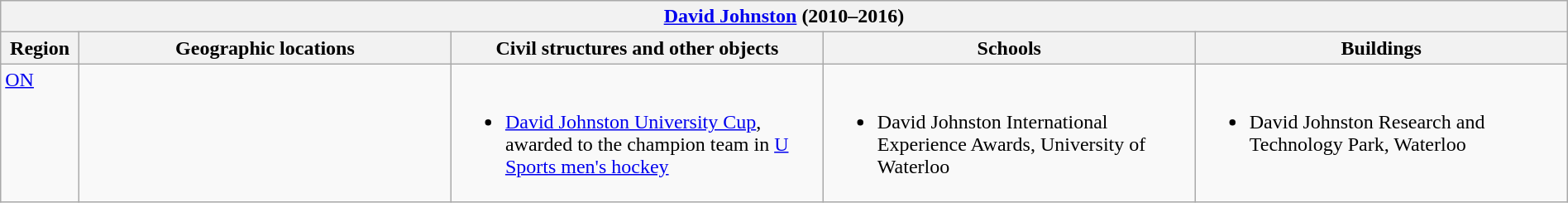<table class="wikitable" width="100%">
<tr>
<th colspan="5"> <a href='#'>David Johnston</a> (2010–2016)</th>
</tr>
<tr>
<th width="5%">Region</th>
<th width="23.75%">Geographic locations</th>
<th width="23.75%">Civil structures and other objects</th>
<th width="23.75%">Schools</th>
<th width="23.75%">Buildings</th>
</tr>
<tr>
<td align=left valign=top> <a href='#'>ON</a></td>
<td></td>
<td align=left valign=top><br><ul><li><a href='#'>David Johnston University Cup</a>, awarded to the champion team in <a href='#'>U Sports men's hockey</a></li></ul></td>
<td align=left valign=top><br><ul><li>David Johnston International Experience Awards, University of Waterloo</li></ul></td>
<td align=left valign=top><br><ul><li>David Johnston Research and Technology Park, Waterloo</li></ul></td>
</tr>
</table>
